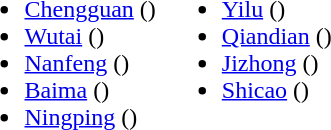<table>
<tr>
<td valign="top"><br><ul><li><a href='#'>Chengguan</a> ()</li><li><a href='#'>Wutai</a> ()</li><li><a href='#'>Nanfeng</a> ()</li><li><a href='#'>Baima</a> ()</li><li><a href='#'>Ningping</a> ()</li></ul></td>
<td valign="top"><br><ul><li><a href='#'>Yilu</a> ()</li><li><a href='#'>Qiandian</a> ()</li><li><a href='#'>Jizhong</a> ()</li><li><a href='#'>Shicao</a> ()</li></ul></td>
</tr>
</table>
